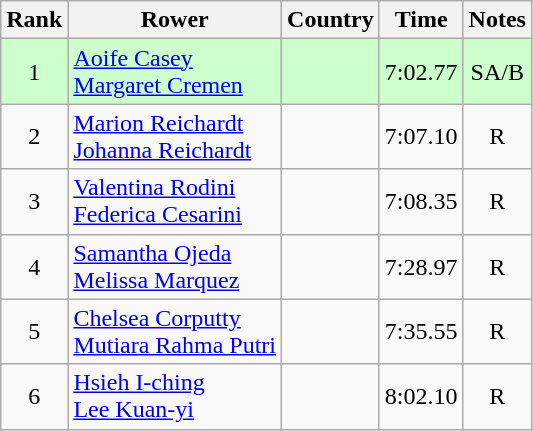<table class="wikitable" style="text-align:center">
<tr>
<th>Rank</th>
<th>Rower</th>
<th>Country</th>
<th>Time</th>
<th>Notes</th>
</tr>
<tr bgcolor=ccffcc>
<td>1</td>
<td align="left"><a href='#'>Aoife Casey</a><br><a href='#'>Margaret Cremen</a></td>
<td align="left"></td>
<td>7:02.77</td>
<td>SA/B</td>
</tr>
<tr>
<td>2</td>
<td align="left"><a href='#'>Marion Reichardt</a><br><a href='#'>Johanna Reichardt</a></td>
<td align="left"></td>
<td>7:07.10</td>
<td>R</td>
</tr>
<tr>
<td>3</td>
<td align="left"><a href='#'>Valentina Rodini</a><br><a href='#'>Federica Cesarini</a></td>
<td align="left"></td>
<td>7:08.35</td>
<td>R</td>
</tr>
<tr>
<td>4</td>
<td align="left"><a href='#'>Samantha Ojeda</a><br><a href='#'>Melissa Marquez</a></td>
<td align="left"></td>
<td>7:28.97</td>
<td>R</td>
</tr>
<tr>
<td>5</td>
<td align="left"><a href='#'>Chelsea Corputty</a><br><a href='#'>Mutiara Rahma Putri</a></td>
<td align="left"></td>
<td>7:35.55</td>
<td>R</td>
</tr>
<tr>
<td>6</td>
<td align="left"><a href='#'>Hsieh I-ching</a><br><a href='#'>Lee Kuan-yi</a></td>
<td align="left"></td>
<td>8:02.10</td>
<td>R</td>
</tr>
</table>
